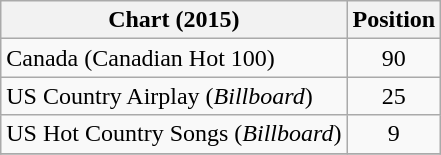<table class="wikitable sortable">
<tr>
<th scope="col">Chart (2015)</th>
<th scope="col">Position</th>
</tr>
<tr>
<td>Canada (Canadian Hot 100)</td>
<td align="center">90</td>
</tr>
<tr>
<td>US Country Airplay (<em>Billboard</em>)</td>
<td align="center">25</td>
</tr>
<tr>
<td>US Hot Country Songs (<em>Billboard</em>)</td>
<td align="center">9</td>
</tr>
<tr>
</tr>
</table>
